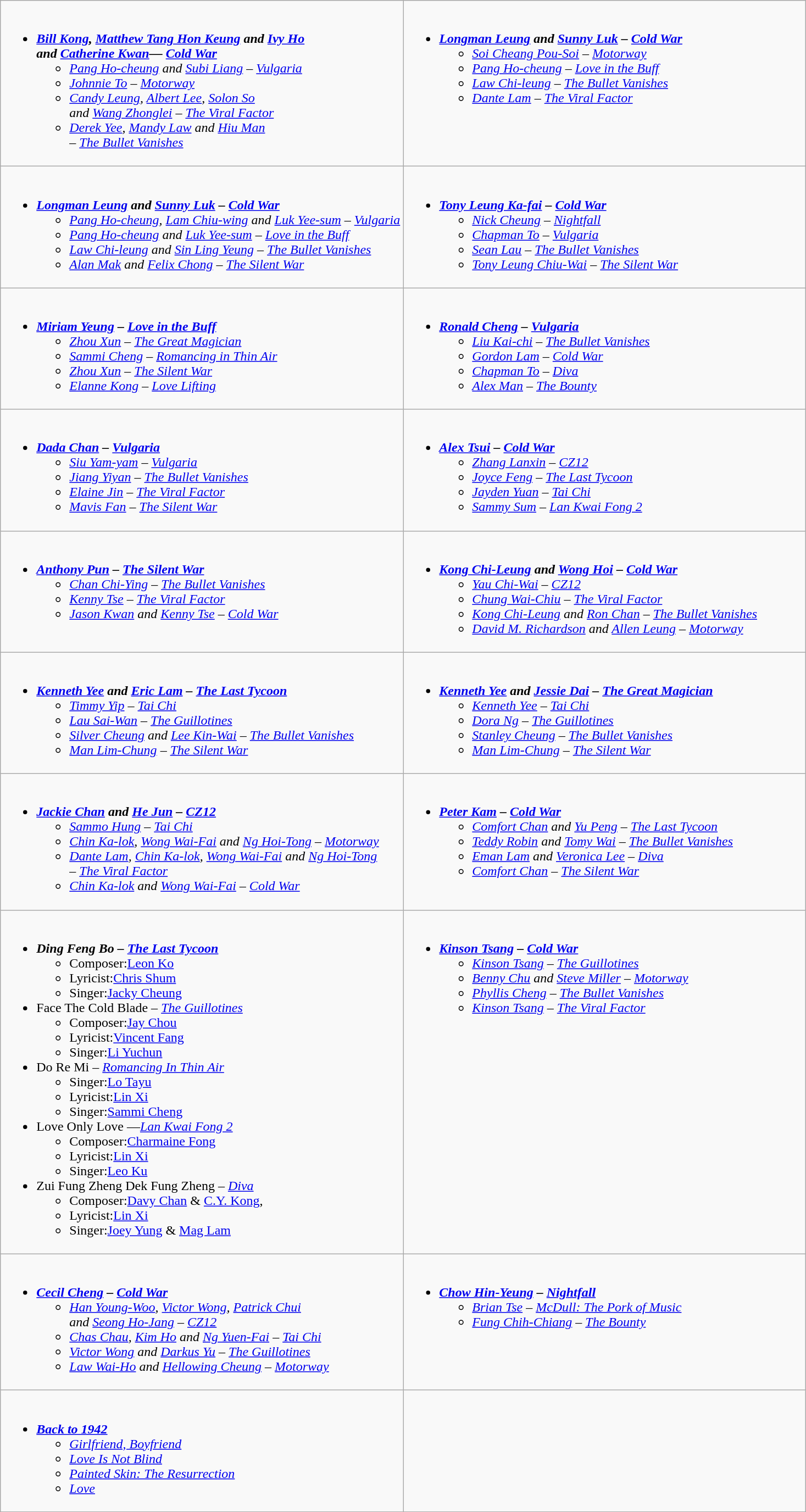<table class=wikitable>
<tr>
<td valign="top" width="50%"><br><ul><li><strong><em><a href='#'>Bill Kong</a>, <a href='#'>Matthew Tang Hon Keung</a> and <a href='#'>Ivy Ho</a> <br> and <a href='#'>Catherine Kwan</a>— <a href='#'>Cold War</a></em></strong><ul><li><em><a href='#'>Pang Ho-cheung</a> and <a href='#'>Subi Liang</a> – <a href='#'>Vulgaria</a></em></li><li><em><a href='#'>Johnnie To</a> – <a href='#'>Motorway</a></em></li><li><em><a href='#'>Candy Leung</a>, <a href='#'>Albert Lee</a>, <a href='#'>Solon So</a> <br> and <a href='#'>Wang Zhonglei</a>  – <a href='#'>The Viral Factor</a></em></li><li><em><a href='#'>Derek Yee</a>, <a href='#'>Mandy Law</a> and <a href='#'>Hiu Man</a> <br> – <a href='#'>The Bullet Vanishes</a></em></li></ul></li></ul></td>
<td valign="top" width="50%"><br><ul><li><strong><em><a href='#'>Longman Leung</a> and <a href='#'>Sunny Luk</a> – <a href='#'>Cold War</a></em></strong><ul><li><em><a href='#'>Soi Cheang Pou-Soi</a> – <a href='#'>Motorway</a></em></li><li><em><a href='#'>Pang Ho-cheung</a> – <a href='#'>Love in the Buff</a></em></li><li><em><a href='#'>Law Chi-leung</a> – <a href='#'>The Bullet Vanishes</a></em></li><li><em><a href='#'>Dante Lam</a> – <a href='#'>The Viral Factor</a></em></li></ul></li></ul></td>
</tr>
<tr>
<td valign="top" width="50%"><br><ul><li><strong><em><a href='#'>Longman Leung</a> and <a href='#'>Sunny Luk</a> – <a href='#'>Cold War</a></em></strong><ul><li><em><a href='#'>Pang Ho-cheung</a>, <a href='#'>Lam Chiu-wing</a> and <a href='#'>Luk Yee-sum</a> – <a href='#'>Vulgaria</a></em></li><li><em><a href='#'>Pang Ho-cheung</a> and <a href='#'>Luk Yee-sum</a> – <a href='#'>Love in the Buff</a></em></li><li><em><a href='#'>Law Chi-leung</a> and <a href='#'>Sin Ling Yeung</a> – <a href='#'>The Bullet Vanishes</a></em></li><li><em><a href='#'>Alan Mak</a> and <a href='#'>Felix Chong</a> – <a href='#'>The Silent War</a></em></li></ul></li></ul></td>
<td valign="top" width="50%"><br><ul><li><strong><em><a href='#'>Tony Leung Ka-fai</a> – <a href='#'>Cold War</a></em></strong><ul><li><em><a href='#'>Nick Cheung</a> – <a href='#'>Nightfall</a></em></li><li><em><a href='#'>Chapman To</a> – <a href='#'>Vulgaria</a></em></li><li><em><a href='#'>Sean Lau</a> – <a href='#'>The Bullet Vanishes</a></em></li><li><em><a href='#'>Tony Leung Chiu-Wai</a> – <a href='#'>The Silent War</a></em></li></ul></li></ul></td>
</tr>
<tr>
<td valign="top" width="50%"><br><ul><li><strong><em><a href='#'>Miriam Yeung</a> – <a href='#'>Love in the Buff</a></em></strong><ul><li><em><a href='#'>Zhou Xun</a> – <a href='#'>The Great Magician</a></em></li><li><em><a href='#'>Sammi Cheng</a> – <a href='#'>Romancing in Thin Air</a></em></li><li><em><a href='#'>Zhou Xun</a> – <a href='#'>The Silent War</a></em></li><li><em><a href='#'>Elanne Kong</a> – <a href='#'>Love Lifting</a></em></li></ul></li></ul></td>
<td valign="top" width="50%"><br><ul><li><strong><em><a href='#'>Ronald Cheng</a> – <a href='#'>Vulgaria</a></em></strong><ul><li><em><a href='#'>Liu Kai-chi</a> – <a href='#'>The Bullet Vanishes</a></em></li><li><em><a href='#'>Gordon Lam</a> – <a href='#'>Cold War</a></em></li><li><em><a href='#'>Chapman To</a> – <a href='#'>Diva</a></em></li><li><em><a href='#'>Alex Man</a> – <a href='#'>The Bounty</a></em></li></ul></li></ul></td>
</tr>
<tr>
<td valign="top" width="50%"><br><ul><li><strong><em><a href='#'>Dada Chan</a> – <a href='#'>Vulgaria</a></em></strong><ul><li><em><a href='#'>Siu Yam-yam</a> – <a href='#'>Vulgaria</a></em></li><li><em><a href='#'>Jiang Yiyan</a> – <a href='#'>The Bullet Vanishes</a></em></li><li><em><a href='#'>Elaine Jin</a> – <a href='#'>The Viral Factor</a></em></li><li><em><a href='#'>Mavis Fan</a> – <a href='#'>The Silent War</a></em></li></ul></li></ul></td>
<td valign="top" width="50%"><br><ul><li><strong><em><a href='#'>Alex Tsui</a> – <a href='#'>Cold War</a></em></strong><ul><li><em><a href='#'>Zhang Lanxin</a> – <a href='#'>CZ12</a></em></li><li><em><a href='#'>Joyce Feng</a> – <a href='#'>The Last Tycoon</a></em></li><li><em><a href='#'>Jayden Yuan</a> – <a href='#'>Tai Chi</a></em></li><li><em><a href='#'>Sammy Sum</a> – <a href='#'>Lan Kwai Fong 2</a></em></li></ul></li></ul></td>
</tr>
<tr>
<td valign="top" width="50%"><br><ul><li><strong><em><a href='#'>Anthony Pun</a> – <a href='#'>The Silent War</a></em></strong><ul><li><em><a href='#'>Chan Chi-Ying</a> – <a href='#'>The Bullet Vanishes</a></em></li><li><em><a href='#'>Kenny Tse</a> – <a href='#'>The Viral Factor</a></em></li><li><em><a href='#'>Jason Kwan</a> and <a href='#'>Kenny Tse</a> – <a href='#'>Cold War</a></em></li></ul></li></ul></td>
<td valign="top" width="50%"><br><ul><li><strong><em><a href='#'>Kong Chi-Leung</a> and <a href='#'>Wong Hoi</a> – <a href='#'>Cold War</a></em></strong><ul><li><em><a href='#'>Yau Chi-Wai</a> – <a href='#'>CZ12</a></em></li><li><em><a href='#'>Chung Wai-Chiu</a> – <a href='#'>The Viral Factor</a></em></li><li><em><a href='#'>Kong Chi-Leung</a> and <a href='#'>Ron Chan</a> – <a href='#'>The Bullet Vanishes</a></em></li><li><em><a href='#'>David M. Richardson</a> and <a href='#'>Allen Leung</a> – <a href='#'>Motorway</a></em></li></ul></li></ul></td>
</tr>
<tr>
<td valign="top" width="50%"><br><ul><li><strong><em><a href='#'>Kenneth Yee</a> and <a href='#'>Eric Lam</a> – <a href='#'>The Last Tycoon</a></em></strong><ul><li><em><a href='#'>Timmy Yip</a> – <a href='#'>Tai Chi</a></em></li><li><em><a href='#'>Lau Sai-Wan</a> – <a href='#'>The Guillotines</a></em></li><li><em><a href='#'>Silver Cheung</a> and <a href='#'>Lee Kin-Wai</a> – <a href='#'>The Bullet Vanishes</a></em></li><li><em><a href='#'>Man Lim-Chung</a> – <a href='#'>The Silent War</a></em></li></ul></li></ul></td>
<td valign="top" width="50%"><br><ul><li><strong><em><a href='#'>Kenneth Yee</a> and <a href='#'>Jessie Dai</a> – <a href='#'>The Great Magician</a></em></strong><ul><li><em><a href='#'>Kenneth Yee</a> – <a href='#'>Tai Chi</a></em></li><li><em><a href='#'>Dora Ng</a> – <a href='#'>The Guillotines</a></em></li><li><em><a href='#'>Stanley Cheung</a> – <a href='#'>The Bullet Vanishes</a></em></li><li><em><a href='#'>Man Lim-Chung</a> – <a href='#'>The Silent War</a></em></li></ul></li></ul></td>
</tr>
<tr>
<td valign="top" width="50%"><br><ul><li><strong><em><a href='#'>Jackie Chan</a> and <a href='#'>He Jun</a> – <a href='#'>CZ12</a></em></strong><ul><li><em><a href='#'>Sammo Hung</a> – <a href='#'>Tai Chi</a></em></li><li><em><a href='#'>Chin Ka-lok</a>, <a href='#'>Wong Wai-Fai</a> and <a href='#'>Ng Hoi-Tong</a> – <a href='#'>Motorway</a></em></li><li><em><a href='#'>Dante Lam</a>, <a href='#'>Chin Ka-lok</a>, <a href='#'>Wong Wai-Fai</a> and <a href='#'>Ng Hoi-Tong</a> <br>  – <a href='#'>The Viral Factor</a></em></li><li><em><a href='#'>Chin Ka-lok</a> and <a href='#'>Wong Wai-Fai</a> – <a href='#'>Cold War</a></em></li></ul></li></ul></td>
<td valign="top" width="50%"><br><ul><li><strong><em><a href='#'>Peter Kam</a> – <a href='#'>Cold War</a></em></strong><ul><li><em><a href='#'>Comfort Chan</a> and <a href='#'>Yu Peng</a> – <a href='#'>The Last Tycoon</a></em></li><li><em><a href='#'>Teddy Robin</a> and <a href='#'>Tomy Wai</a> – <a href='#'>The Bullet Vanishes</a></em></li><li><em><a href='#'>Eman Lam</a> and <a href='#'>Veronica Lee</a> – <a href='#'>Diva</a></em></li><li><em><a href='#'>Comfort Chan</a> – <a href='#'>The Silent War</a></em></li></ul></li></ul></td>
</tr>
<tr>
<td valign="top" width="50%"><br><ul><li><strong><em>Ding Feng Bo –  <a href='#'>The Last Tycoon</a></em></strong><ul><li>Composer:<a href='#'>Leon Ko</a></li><li>Lyricist:<a href='#'>Chris Shum</a></li><li>Singer:<a href='#'>Jacky Cheung</a></li></ul></li><li>Face The Cold Blade – <em><a href='#'>The Guillotines</a></em><ul><li>Composer:<a href='#'>Jay Chou</a></li><li>Lyricist:<a href='#'>Vincent Fang</a></li><li>Singer:<a href='#'>Li Yuchun</a></li></ul></li><li>Do Re Mi – <em><a href='#'>Romancing In Thin Air</a></em><ul><li>Singer:<a href='#'>Lo Tayu</a></li><li>Lyricist:<a href='#'>Lin Xi</a></li><li>Singer:<a href='#'>Sammi Cheng</a></li></ul></li><li>Love Only Love —<em><a href='#'>Lan Kwai Fong 2</a></em><ul><li>Composer:<a href='#'>Charmaine Fong</a></li><li>Lyricist:<a href='#'>Lin Xi</a></li><li>Singer:<a href='#'>Leo Ku</a></li></ul></li><li>Zui Fung Zheng Dek Fung Zheng – <em><a href='#'>Diva</a></em><ul><li>Composer:<a href='#'>Davy Chan</a> & <a href='#'>C.Y. Kong</a>,</li><li>Lyricist:<a href='#'>Lin Xi</a></li><li>Singer:<a href='#'>Joey Yung</a> & <a href='#'>Mag Lam</a></li></ul></li></ul></td>
<td valign="top" width="50%"><br><ul><li><strong><em><a href='#'>Kinson Tsang</a> – <a href='#'>Cold War</a></em></strong><ul><li><em><a href='#'>Kinson Tsang</a> – <a href='#'>The Guillotines</a></em></li><li><em><a href='#'>Benny Chu</a> and <a href='#'>Steve Miller</a> – <a href='#'>Motorway</a></em></li><li><em><a href='#'>Phyllis Cheng</a> – <a href='#'>The Bullet Vanishes</a></em></li><li><em><a href='#'>Kinson Tsang</a> – <a href='#'>The Viral Factor</a></em></li></ul></li></ul></td>
</tr>
<tr>
<td valign="top" width="50%"><br><ul><li><strong><em><a href='#'>Cecil Cheng</a> – <a href='#'>Cold War</a></em></strong><ul><li><em><a href='#'>Han Young-Woo</a>, <a href='#'>Victor Wong</a>, <a href='#'>Patrick Chui</a> <br> and <a href='#'>Seong Ho-Jang</a> – <a href='#'>CZ12</a></em></li><li><em><a href='#'>Chas Chau</a>, <a href='#'>Kim Ho</a> and <a href='#'>Ng Yuen-Fai</a> – <a href='#'>Tai Chi</a></em></li><li><em><a href='#'>Victor Wong</a> and <a href='#'>Darkus Yu</a> – <a href='#'>The Guillotines</a></em></li><li><em><a href='#'>Law Wai-Ho</a> and <a href='#'>Hellowing Cheung</a> – <a href='#'>Motorway</a></em></li></ul></li></ul></td>
<td valign="top" width="50%"><br><ul><li><strong><em><a href='#'>Chow Hin-Yeung</a> – <a href='#'>Nightfall</a></em></strong><ul><li><em><a href='#'>Brian Tse</a> – <a href='#'>McDull: The Pork of Music</a></em></li><li><em><a href='#'>Fung Chih-Chiang</a> – <a href='#'>The Bounty</a></em></li></ul></li></ul></td>
</tr>
<tr>
<td valign="top" width="50%"><br><ul><li><strong><em><a href='#'>Back to 1942</a> </em></strong><ul><li><em> <a href='#'>Girlfriend, Boyfriend</a> </em></li><li><em> <a href='#'>Love Is Not Blind</a> </em></li><li><em> <a href='#'>Painted Skin: The Resurrection</a> </em></li><li><em> <a href='#'>Love</a>  </em></li></ul></li></ul></td>
</tr>
</table>
